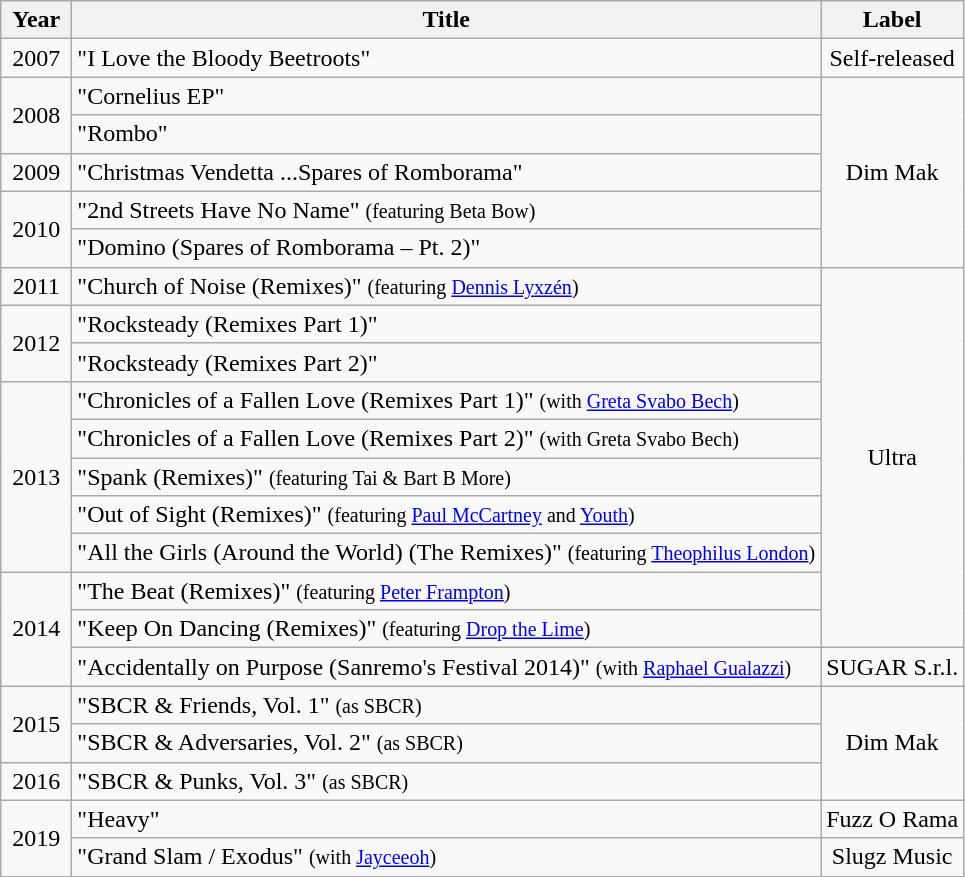<table class="wikitable">
<tr>
<th width="40">Year</th>
<th>Title</th>
<th>Label</th>
</tr>
<tr>
<td align="center">2007</td>
<td>"I Love the Bloody Beetroots"</td>
<td align="center">Self-released</td>
</tr>
<tr>
<td align="center" rowspan="2">2008</td>
<td>"Cornelius EP"</td>
<td align="center" rowspan="5">Dim Mak</td>
</tr>
<tr>
<td>"Rombo"</td>
</tr>
<tr>
<td align="center">2009</td>
<td>"Christmas Vendetta ...Spares of Romborama"</td>
</tr>
<tr>
<td align="center" rowspan="2">2010</td>
<td>"2nd Streets Have No Name" <small>(featuring Beta Bow)</small></td>
</tr>
<tr>
<td>"Domino (Spares of Romborama – Pt. 2)"</td>
</tr>
<tr>
<td align="center">2011</td>
<td>"Church of Noise (Remixes)" <small>(featuring <a href='#'>Dennis Lyxzén</a>)</small></td>
<td align="center" rowspan="10">Ultra</td>
</tr>
<tr>
<td align="center" rowspan="2">2012</td>
<td>"Rocksteady (Remixes Part 1)"</td>
</tr>
<tr>
<td>"Rocksteady (Remixes Part 2)"</td>
</tr>
<tr>
<td align="center" rowspan="5">2013</td>
<td>"Chronicles of a Fallen Love (Remixes Part 1)" <small>(with <a href='#'>Greta Svabo Bech</a>)</small></td>
</tr>
<tr>
<td>"Chronicles of a Fallen Love (Remixes Part 2)" <small>(with Greta Svabo Bech)</small></td>
</tr>
<tr>
<td>"Spank (Remixes)" <small>(featuring Tai & Bart B More)</small></td>
</tr>
<tr>
<td>"Out of Sight (Remixes)" <small>(featuring <a href='#'>Paul McCartney</a> and <a href='#'>Youth</a>)</small></td>
</tr>
<tr>
<td>"All the Girls (Around the World) (The Remixes)" <small>(featuring <a href='#'>Theophilus London</a>)</small></td>
</tr>
<tr>
<td align="center" rowspan="3">2014</td>
<td>"The Beat (Remixes)" <small>(featuring <a href='#'>Peter Frampton</a>)</small></td>
</tr>
<tr>
<td>"Keep On Dancing (Remixes)" <small>(featuring <a href='#'>Drop the Lime</a>)</small></td>
</tr>
<tr>
<td>"Accidentally on Purpose (Sanremo's Festival 2014)" <small>(with <a href='#'>Raphael Gualazzi</a>)</small></td>
<td align="center">SUGAR S.r.l.</td>
</tr>
<tr>
<td align="center" rowspan="2">2015</td>
<td>"SBCR & Friends, Vol. 1" <small>(as SBCR)</small></td>
<td align="center" rowspan="3">Dim Mak</td>
</tr>
<tr>
<td>"SBCR & Adversaries, Vol. 2" <small>(as SBCR)</small></td>
</tr>
<tr>
<td align="center" rowspan="1">2016</td>
<td>"SBCR & Punks, Vol. 3" <small>(as SBCR)</small></td>
</tr>
<tr>
<td align="center" rowspan="2">2019</td>
<td>"Heavy"</td>
<td align="center">Fuzz O Rama</td>
</tr>
<tr>
<td>"Grand Slam / Exodus" <small>(with <a href='#'>Jayceeoh</a>)</small></td>
<td align="center">Slugz Music</td>
</tr>
</table>
